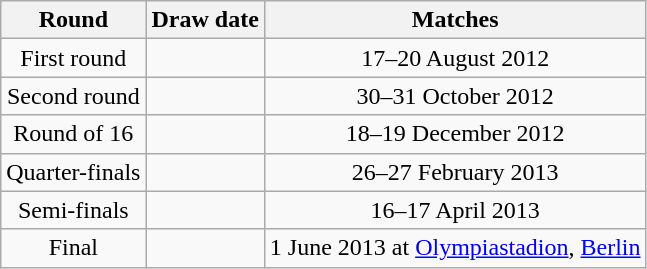<table class="wikitable" style="text-align: center;">
<tr>
<th>Round</th>
<th>Draw date</th>
<th>Matches</th>
</tr>
<tr>
<td>First round</td>
<td></td>
<td>17–20 August 2012</td>
</tr>
<tr>
<td>Second round</td>
<td></td>
<td>30–31 October 2012</td>
</tr>
<tr>
<td>Round of 16</td>
<td></td>
<td>18–19 December 2012</td>
</tr>
<tr>
<td>Quarter-finals</td>
<td></td>
<td>26–27 February 2013</td>
</tr>
<tr>
<td>Semi-finals</td>
<td></td>
<td>16–17 April 2013</td>
</tr>
<tr>
<td>Final</td>
<td></td>
<td>1 June 2013 at <a href='#'>Olympiastadion</a>, <a href='#'>Berlin</a></td>
</tr>
</table>
